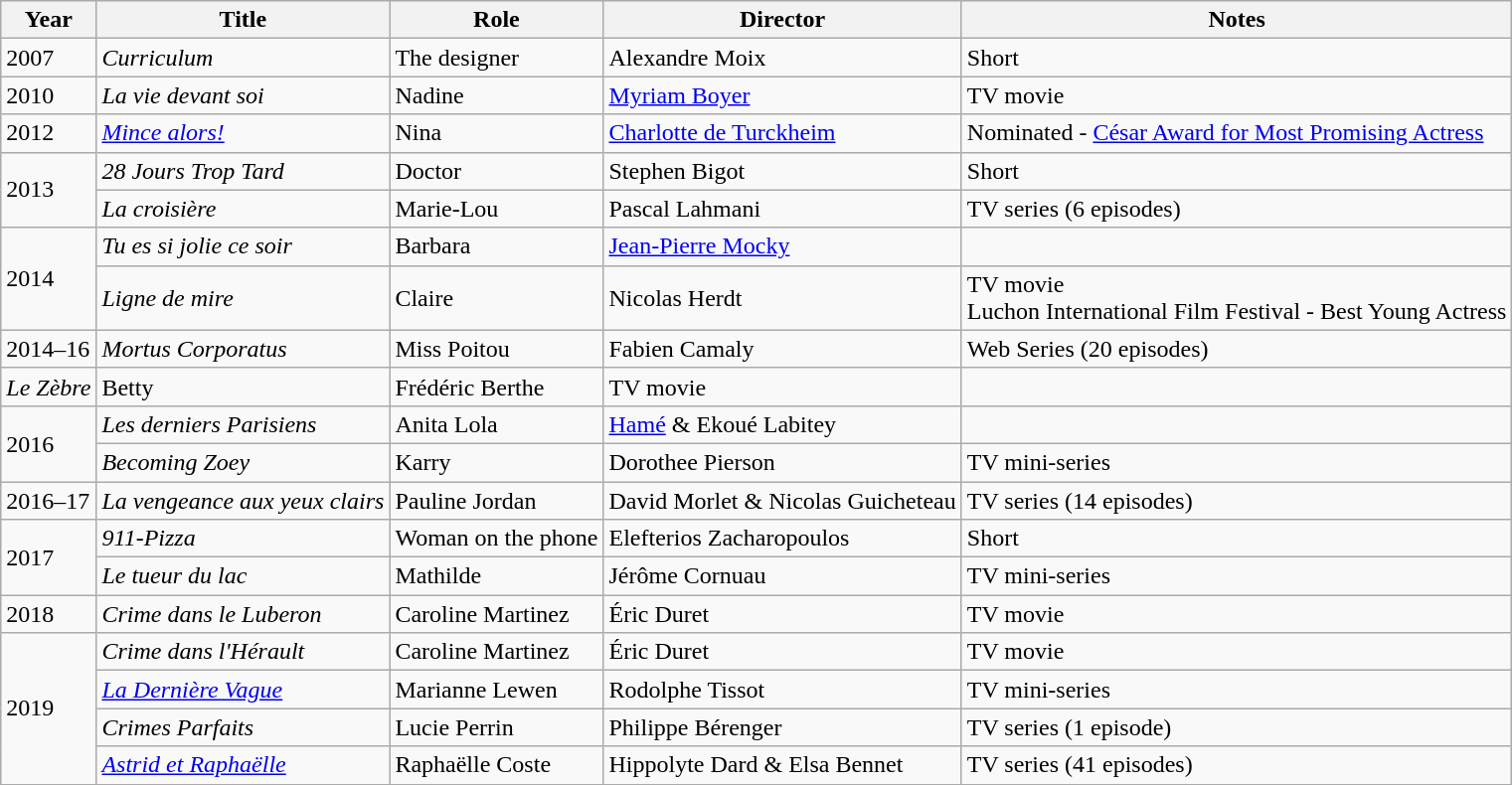<table class="wikitable">
<tr>
<th>Year</th>
<th>Title</th>
<th>Role</th>
<th>Director</th>
<th>Notes</th>
</tr>
<tr>
<td>2007</td>
<td><em>Curriculum</em></td>
<td>The designer</td>
<td>Alexandre Moix</td>
<td>Short</td>
</tr>
<tr>
<td>2010</td>
<td><em>La vie devant soi</em></td>
<td>Nadine</td>
<td><a href='#'>Myriam Boyer</a></td>
<td>TV movie</td>
</tr>
<tr>
<td>2012</td>
<td><em><a href='#'>Mince alors!</a></em></td>
<td>Nina</td>
<td><a href='#'>Charlotte de Turckheim</a></td>
<td>Nominated - <a href='#'>César Award for Most Promising Actress</a></td>
</tr>
<tr>
<td rowspan=2>2013</td>
<td><em>28 Jours Trop Tard</em></td>
<td>Doctor</td>
<td>Stephen Bigot</td>
<td>Short</td>
</tr>
<tr>
<td><em>La croisière</em></td>
<td>Marie-Lou</td>
<td>Pascal Lahmani</td>
<td>TV series (6 episodes)</td>
</tr>
<tr>
<td rowspan=2>2014</td>
<td><em>Tu es si jolie ce soir</em></td>
<td>Barbara</td>
<td><a href='#'>Jean-Pierre Mocky</a></td>
<td></td>
</tr>
<tr>
<td><em>Ligne de mire</em></td>
<td>Claire</td>
<td>Nicolas Herdt</td>
<td>TV movie<br>Luchon International Film Festival - Best Young Actress</td>
</tr>
<tr>
<td>2014–16</td>
<td><em>Mortus Corporatus</em></td>
<td>Miss Poitou</td>
<td>Fabien Camaly</td>
<td>Web Series (20 episodes)</td>
</tr>
<tr>
<td><em>Le Zèbre</em></td>
<td>Betty</td>
<td>Frédéric Berthe</td>
<td>TV movie</td>
</tr>
<tr>
<td rowspan=2>2016</td>
<td><em>Les derniers Parisiens</em></td>
<td>Anita Lola</td>
<td><a href='#'>Hamé</a> & Ekoué Labitey</td>
<td></td>
</tr>
<tr>
<td><em>Becoming Zoey</em></td>
<td>Karry</td>
<td>Dorothee Pierson</td>
<td>TV mini-series</td>
</tr>
<tr>
<td>2016–17</td>
<td><em>La vengeance aux yeux clairs</em></td>
<td>Pauline Jordan</td>
<td>David Morlet & Nicolas Guicheteau</td>
<td>TV series (14 episodes)</td>
</tr>
<tr>
<td rowspan=2>2017</td>
<td><em>911-Pizza</em></td>
<td>Woman on the phone</td>
<td>Elefterios Zacharopoulos</td>
<td>Short</td>
</tr>
<tr>
<td><em>Le tueur du lac</em></td>
<td>Mathilde</td>
<td>Jérôme Cornuau</td>
<td>TV mini-series</td>
</tr>
<tr>
<td>2018</td>
<td><em>Crime dans le Luberon</em></td>
<td>Caroline Martinez</td>
<td>Éric Duret</td>
<td>TV movie</td>
</tr>
<tr>
<td rowspan=4>2019</td>
<td><em>Crime dans l'Hérault</em></td>
<td>Caroline Martinez</td>
<td>Éric Duret</td>
<td>TV movie</td>
</tr>
<tr>
<td><em><a href='#'>La Dernière Vague</a></em></td>
<td>Marianne Lewen</td>
<td>Rodolphe Tissot</td>
<td>TV mini-series</td>
</tr>
<tr>
<td><em>Crimes Parfaits</em></td>
<td>Lucie Perrin</td>
<td>Philippe Bérenger</td>
<td>TV series (1 episode)</td>
</tr>
<tr>
<td><em><a href='#'>Astrid et Raphaëlle</a></em></td>
<td>Raphaëlle Coste</td>
<td>Hippolyte Dard & Elsa Bennet</td>
<td>TV series (41 episodes)</td>
</tr>
<tr>
</tr>
</table>
